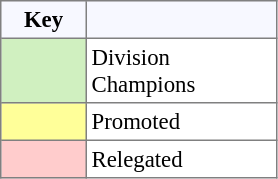<table bgcolor="#f7f8ff" cellpadding="3" cellspacing="0" border="1" style="font-size: 95%; border: gray solid 1px; border-collapse: collapse;text-align:center;">
<tr>
<th width=50>Key</th>
<th width=120></th>
</tr>
<tr>
<td style="background:#D0F0C0;" width="20"></td>
<td bgcolor="#ffffff" align="left">Division Champions</td>
</tr>
<tr>
<td style="background:#FFFF99;" width="20"></td>
<td bgcolor="#ffffff" align="left">Promoted</td>
</tr>
<tr>
<td style="background: #FFCCCC" width="20"></td>
<td bgcolor="#ffffff" align="left">Relegated</td>
</tr>
</table>
